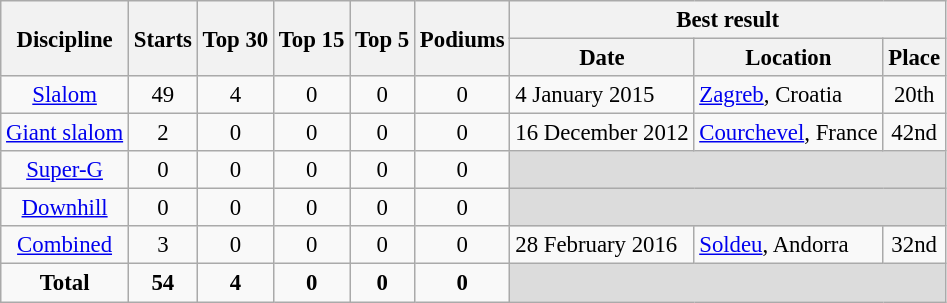<table class="wikitable" style="text-align:center; font-size:95%;">
<tr>
<th rowspan=2>Discipline</th>
<th rowspan=2>Starts</th>
<th rowspan=2>Top 30</th>
<th rowspan=2>Top 15</th>
<th rowspan=2>Top 5</th>
<th rowspan=2>Podiums</th>
<th colspan=3>Best result</th>
</tr>
<tr>
<th>Date</th>
<th>Location</th>
<th>Place</th>
</tr>
<tr>
<td><a href='#'>Slalom</a></td>
<td>49</td>
<td>4</td>
<td>0</td>
<td>0</td>
<td>0</td>
<td align=left>4 January 2015</td>
<td align=left> <a href='#'>Zagreb</a>, Croatia</td>
<td>20th</td>
</tr>
<tr>
<td><a href='#'>Giant slalom</a></td>
<td>2</td>
<td>0</td>
<td>0</td>
<td>0</td>
<td>0</td>
<td align=left>16 December 2012</td>
<td align=left> <a href='#'>Courchevel</a>, France</td>
<td>42nd</td>
</tr>
<tr>
<td><a href='#'>Super-G</a></td>
<td>0</td>
<td>0</td>
<td>0</td>
<td>0</td>
<td>0</td>
<td colspan=3 bgcolor=#DCDCDC></td>
</tr>
<tr>
<td><a href='#'>Downhill</a></td>
<td>0</td>
<td>0</td>
<td>0</td>
<td>0</td>
<td>0</td>
<td colspan=3 bgcolor=#DCDCDC></td>
</tr>
<tr>
<td><a href='#'>Combined</a></td>
<td>3</td>
<td>0</td>
<td>0</td>
<td>0</td>
<td>0</td>
<td align=left>28 February 2016</td>
<td align=left> <a href='#'>Soldeu</a>, Andorra</td>
<td>32nd</td>
</tr>
<tr>
<td><strong>Total</strong></td>
<td><strong>54</strong></td>
<td><strong>4</strong></td>
<td><strong>0</strong></td>
<td><strong>0</strong></td>
<td><strong>0</strong></td>
<td colspan=3 bgcolor=#DCDCDC></td>
</tr>
</table>
